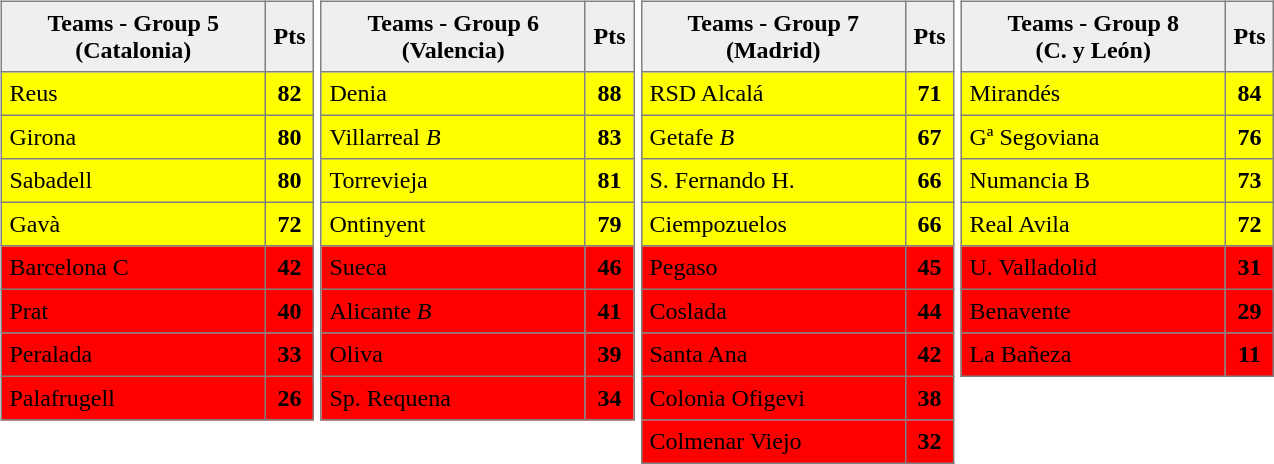<table>
<tr style="vertical-align: top;">
<td><br><table style=border-collapse:collapse border=1 cellspacing=0 cellpadding=5>
<tr align=center bgcolor=#efefef>
<th width=165>Teams - Group 5<br>(Catalonia)</th>
<th width=20>Pts</th>
</tr>
<tr align=center style="background:#FFFF00;">
<td style="text-align:left;">Reus</td>
<td><strong>82</strong></td>
</tr>
<tr align=center style="background:#FFFF00;">
<td style="text-align:left;">Girona</td>
<td><strong>80</strong></td>
</tr>
<tr align=center style="background:#FFFF00;">
<td style="text-align:left;">Sabadell</td>
<td><strong>80</strong></td>
</tr>
<tr align=center style="background:#FFFF00;">
<td style="text-align:left;">Gavà</td>
<td><strong>72</strong></td>
</tr>
<tr align=center style="background:#FF0000;">
<td style="text-align:left;">Barcelona C</td>
<td><strong>42</strong></td>
</tr>
<tr align=center style="background:#FF0000;">
<td style="text-align:left;">Prat</td>
<td><strong>40</strong></td>
</tr>
<tr align=center style="background:#FF0000;">
<td style="text-align:left;">Peralada</td>
<td><strong>33</strong></td>
</tr>
<tr align=center style="background:#FF0000;">
<td style="text-align:left;">Palafrugell</td>
<td><strong>26</strong></td>
</tr>
</table>
</td>
<td><br><table style=border-collapse:collapse border=1 cellspacing=0 cellpadding=5>
<tr align=center bgcolor=#efefef>
<th width=165>Teams - Group 6<br>(Valencia)</th>
<th width=20>Pts</th>
</tr>
<tr align=center style="background:#FFFF00;">
<td style="text-align:left;">Denia</td>
<td><strong>88</strong></td>
</tr>
<tr align=center style="background:#FFFF00;">
<td style="text-align:left;">Villarreal <em>B</em></td>
<td><strong>83</strong></td>
</tr>
<tr align=center style="background:#FFFF00;">
<td style="text-align:left;">Torrevieja</td>
<td><strong>81</strong></td>
</tr>
<tr align=center style="background:#FFFF00;">
<td style="text-align:left;">Ontinyent</td>
<td><strong>79</strong></td>
</tr>
<tr align=center style="background:#FF0000;">
<td style="text-align:left;">Sueca</td>
<td><strong>46</strong></td>
</tr>
<tr align=center style="background:#FF0000;">
<td style="text-align:left;">Alicante <em>B</em></td>
<td><strong>41</strong></td>
</tr>
<tr align=center style="background:#FF0000;">
<td style="text-align:left;">Oliva</td>
<td><strong>39</strong></td>
</tr>
<tr align=center style="background:#FF0000;">
<td style="text-align:left;">Sp. Requena</td>
<td><strong>34</strong></td>
</tr>
</table>
</td>
<td><br><table style=border-collapse:collapse border=1 cellspacing=0 cellpadding=5>
<tr align=center bgcolor=#efefef>
<th width=165>Teams - Group 7<br>(Madrid)</th>
<th width=20>Pts</th>
</tr>
<tr align=center style="background:#FFFF00;">
<td style="text-align:left;">RSD Alcalá</td>
<td><strong>71</strong></td>
</tr>
<tr align=center style="background:#FFFF00;">
<td style="text-align:left;">Getafe <em>B</em></td>
<td><strong>67</strong></td>
</tr>
<tr align=center style="background:#FFFF00;">
<td style="text-align:left;">S. Fernando H.</td>
<td><strong>66</strong></td>
</tr>
<tr align=center style="background:#FFFF00;">
<td style="text-align:left;">Ciempozuelos</td>
<td><strong>66</strong></td>
</tr>
<tr align=center style="background:#FF0000;">
<td style="text-align:left;">Pegaso</td>
<td><strong>45</strong></td>
</tr>
<tr align=center style="background:#FF0000;">
<td style="text-align:left;">Coslada</td>
<td><strong>44</strong></td>
</tr>
<tr align=center style="background:#FF0000;">
<td style="text-align:left;">Santa Ana</td>
<td><strong>42</strong></td>
</tr>
<tr align=center style="background:#FF0000;">
<td style="text-align:left;">Colonia Ofigevi</td>
<td><strong>38</strong></td>
</tr>
<tr align=center style="background:#FF0000;">
<td style="text-align:left;">Colmenar Viejo</td>
<td><strong>32</strong></td>
</tr>
</table>
</td>
<td><br><table style=border-collapse:collapse border=1 cellspacing=0 cellpadding=5>
<tr align=center bgcolor=#efefef>
<th width=165>Teams - Group 8<br>(C. y León)</th>
<th width=20>Pts</th>
</tr>
<tr align=center style="background:#FFFF00;">
<td style="text-align:left;">Mirandés</td>
<td><strong>84</strong></td>
</tr>
<tr align=center style="background:#FFFF00;">
<td style="text-align:left;">Gª Segoviana</td>
<td><strong>76</strong></td>
</tr>
<tr align=center style="background:#FFFF00;">
<td style="text-align:left;">Numancia B</td>
<td><strong>73</strong></td>
</tr>
<tr align=center style="background:#FFFF00;">
<td style="text-align:left;">Real Avila</td>
<td><strong>72</strong></td>
</tr>
<tr align=center style="background:#FF0000;">
<td style="text-align:left;">U. Valladolid</td>
<td><strong>31</strong></td>
</tr>
<tr align=center style="background:#FF0000;">
<td style="text-align:left;">Benavente</td>
<td><strong>29</strong></td>
</tr>
<tr align=center style="background:#FF0000;">
<td style="text-align:left;">La Bañeza</td>
<td><strong>11</strong></td>
</tr>
</table>
</td>
</tr>
</table>
